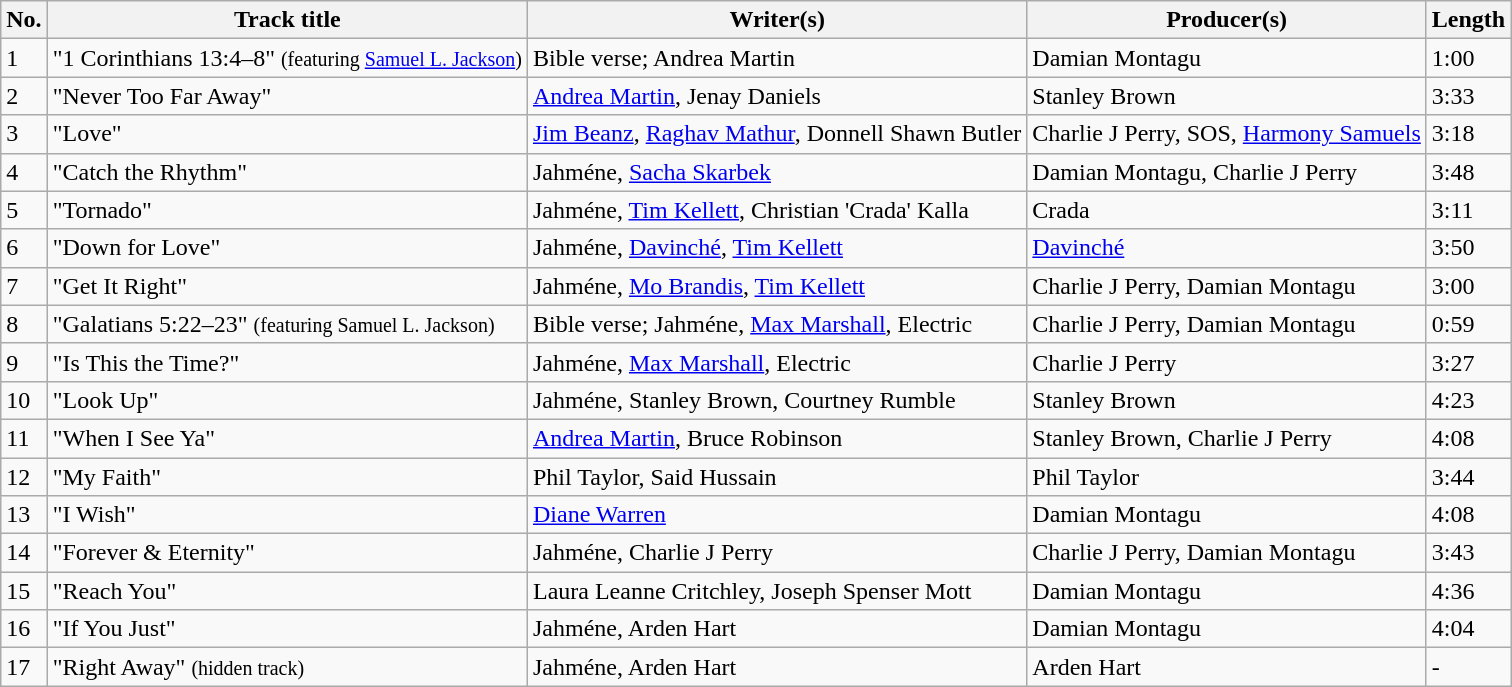<table class="wikitable">
<tr>
<th>No.</th>
<th>Track title</th>
<th>Writer(s)</th>
<th>Producer(s)</th>
<th>Length</th>
</tr>
<tr>
<td>1</td>
<td>"1 Corinthians 13:4–8" <small>(featuring <a href='#'>Samuel L. Jackson</a>)</small></td>
<td>Bible verse; Andrea Martin</td>
<td>Damian Montagu</td>
<td>1:00</td>
</tr>
<tr>
<td>2</td>
<td>"Never Too Far Away"</td>
<td><a href='#'>Andrea Martin</a>, Jenay Daniels</td>
<td>Stanley Brown</td>
<td>3:33</td>
</tr>
<tr>
<td>3</td>
<td>"Love"</td>
<td><a href='#'>Jim Beanz</a>, <a href='#'>Raghav Mathur</a>, Donnell Shawn Butler</td>
<td>Charlie J Perry, SOS, <a href='#'>Harmony Samuels</a></td>
<td>3:18</td>
</tr>
<tr>
<td>4</td>
<td>"Catch the Rhythm"</td>
<td>Jahméne, <a href='#'>Sacha Skarbek</a></td>
<td>Damian Montagu, Charlie J Perry</td>
<td>3:48</td>
</tr>
<tr>
<td>5</td>
<td>"Tornado"</td>
<td>Jahméne, <a href='#'>Tim Kellett</a>, Christian 'Crada' Kalla</td>
<td>Crada</td>
<td>3:11</td>
</tr>
<tr>
<td>6</td>
<td>"Down for Love"</td>
<td>Jahméne, <a href='#'>Davinché</a>, <a href='#'>Tim Kellett</a></td>
<td><a href='#'>Davinché</a></td>
<td>3:50</td>
</tr>
<tr>
<td>7</td>
<td>"Get It Right"</td>
<td>Jahméne, <a href='#'>Mo Brandis</a>, <a href='#'>Tim Kellett</a></td>
<td>Charlie J Perry, Damian Montagu</td>
<td>3:00</td>
</tr>
<tr>
<td>8</td>
<td>"Galatians 5:22–23" <small>(featuring Samuel L. Jackson)</small></td>
<td>Bible verse; Jahméne, <a href='#'>Max Marshall</a>, Electric</td>
<td>Charlie J Perry, Damian Montagu</td>
<td>0:59</td>
</tr>
<tr>
<td>9</td>
<td>"Is This the Time?"</td>
<td>Jahméne, <a href='#'>Max Marshall</a>, Electric</td>
<td>Charlie J Perry</td>
<td>3:27</td>
</tr>
<tr>
<td>10</td>
<td>"Look Up"</td>
<td>Jahméne, Stanley Brown, Courtney Rumble</td>
<td>Stanley Brown</td>
<td>4:23</td>
</tr>
<tr>
<td>11</td>
<td>"When I See Ya"</td>
<td><a href='#'>Andrea Martin</a>, Bruce Robinson</td>
<td>Stanley Brown, Charlie J Perry</td>
<td>4:08</td>
</tr>
<tr>
<td>12</td>
<td>"My Faith"</td>
<td>Phil Taylor, Said Hussain</td>
<td>Phil Taylor</td>
<td>3:44</td>
</tr>
<tr>
<td>13</td>
<td>"I Wish"</td>
<td><a href='#'>Diane Warren</a></td>
<td>Damian Montagu</td>
<td>4:08</td>
</tr>
<tr>
<td>14</td>
<td>"Forever & Eternity"</td>
<td>Jahméne, Charlie J Perry</td>
<td>Charlie J Perry, Damian Montagu</td>
<td>3:43</td>
</tr>
<tr>
<td>15</td>
<td>"Reach You"</td>
<td>Laura Leanne Critchley, Joseph Spenser Mott</td>
<td>Damian Montagu</td>
<td>4:36</td>
</tr>
<tr>
<td>16</td>
<td>"If You Just"</td>
<td>Jahméne, Arden Hart</td>
<td>Damian Montagu</td>
<td>4:04</td>
</tr>
<tr>
<td>17</td>
<td>"Right Away" <small>(hidden track)</small></td>
<td>Jahméne, Arden Hart</td>
<td>Arden Hart</td>
<td>-</td>
</tr>
</table>
